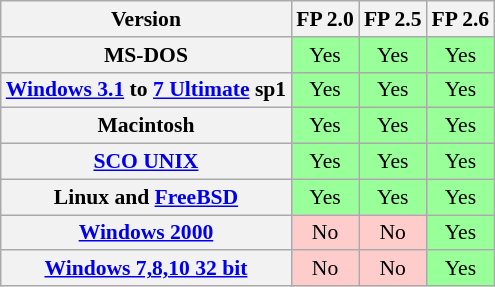<table class="wikitable" style="font-size: 90%; text-align: left; ">
<tr>
<th>Version</th>
<th>FP 2.0</th>
<th>FP 2.5</th>
<th>FP 2.6</th>
</tr>
<tr>
<th>MS-DOS</th>
<td style="background:#9f9; text-align:center;">Yes</td>
<td style="background:#9f9; text-align:center;">Yes</td>
<td style="background:#9f9; text-align:center;">Yes</td>
</tr>
<tr>
<th><a href='#'>Windows 3.1</a> to <a href='#'>7 Ultimate</a> sp1</th>
<td style="background:#9f9; text-align:center;">Yes</td>
<td style="background:#9f9; text-align:center;">Yes</td>
<td style="background:#9f9; text-align:center;">Yes</td>
</tr>
<tr>
<th>Macintosh</th>
<td style="background:#9f9; text-align:center;">Yes</td>
<td style="background:#9f9; text-align:center;">Yes</td>
<td style="background:#9f9; text-align:center;">Yes</td>
</tr>
<tr>
<th><a href='#'>SCO UNIX</a></th>
<td style="background:#9f9; text-align:center;">Yes</td>
<td style="background:#9f9; text-align:center;">Yes</td>
<td style="background:#9f9; text-align:center;">Yes</td>
</tr>
<tr>
<th>Linux and <a href='#'>FreeBSD</a></th>
<td style="background:#9f9; text-align:center;">Yes</td>
<td style="background:#9f9; text-align:center;">Yes</td>
<td style="background:#9f9; text-align:center;">Yes</td>
</tr>
<tr>
<th><a href='#'>Windows 2000</a></th>
<td style="background:#fcc; text-align:center;">No</td>
<td style="background:#fcc; text-align:center;">No</td>
<td style="background:#9f9; text-align:center;">Yes</td>
</tr>
<tr>
<th><a href='#'>Windows 7,8,10 32 bit</a></th>
<td style="background:#fcc; text-align:center;">No</td>
<td style="background:#fcc; text-align:center;">No</td>
<td style="background:#9f9; text-align:center;">Yes</td>
</tr>
</table>
